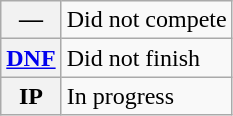<table class="wikitable">
<tr>
<th scope="row">—</th>
<td>Did not compete</td>
</tr>
<tr>
<th scope="row"><a href='#'>DNF</a></th>
<td>Did not finish</td>
</tr>
<tr>
<th>IP</th>
<td>In progress</td>
</tr>
</table>
